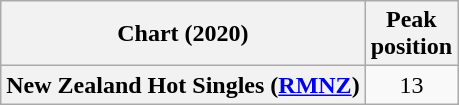<table class="wikitable plainrowheaders" style="text-align:center">
<tr>
<th scope="col">Chart (2020)</th>
<th scope="col">Peak<br>position</th>
</tr>
<tr>
<th scope="row">New Zealand Hot Singles (<a href='#'>RMNZ</a>)</th>
<td>13</td>
</tr>
</table>
